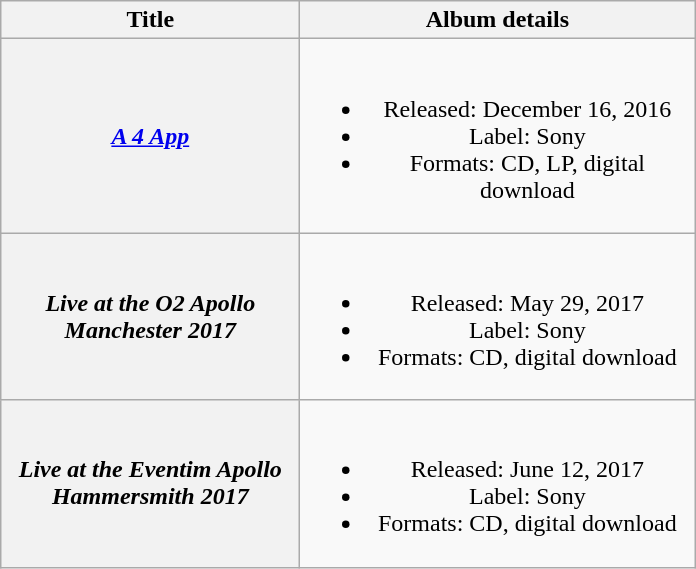<table class="wikitable plainrowheaders" style="text-align:center;">
<tr>
<th scope="col" style="width:12em;">Title</th>
<th scope="col" style="width:16em;">Album details</th>
</tr>
<tr>
<th scope="row"><em><a href='#'>A 4 App</a></em></th>
<td><br><ul><li>Released: December 16, 2016</li><li>Label: Sony</li><li>Formats: CD, LP, digital download</li></ul></td>
</tr>
<tr>
<th scope="row"><em>Live at the O2 Apollo Manchester 2017</em></th>
<td><br><ul><li>Released: May 29, 2017</li><li>Label: Sony</li><li>Formats: CD, digital download</li></ul></td>
</tr>
<tr>
<th scope="row"><em>Live at the Eventim Apollo Hammersmith 2017</em></th>
<td><br><ul><li>Released: June 12, 2017</li><li>Label: Sony</li><li>Formats: CD, digital download</li></ul></td>
</tr>
</table>
